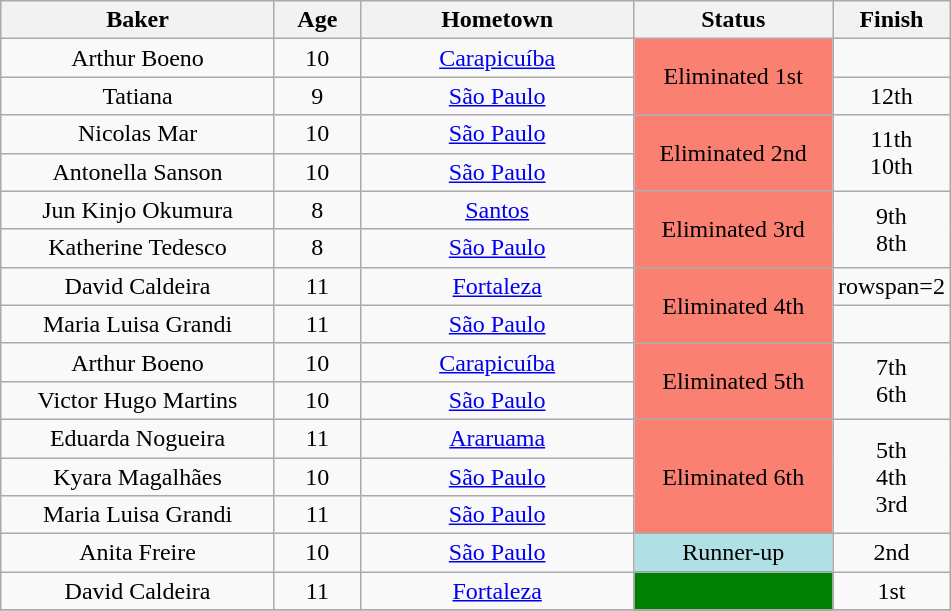<table class="wikitable" style="text-align:center">
<tr>
<th width=175>Baker</th>
<th width=050>Age</th>
<th width=175>Hometown</th>
<th width=125>Status</th>
<th width=050>Finish</th>
</tr>
<tr>
<td>Arthur Boeno</td>
<td>10</td>
<td><a href='#'>Carapicuíba</a></td>
<td rowspan=2 bgcolor=FA8072>Eliminated 1st</td>
<td></td>
</tr>
<tr>
<td>Tatiana</td>
<td>9</td>
<td><a href='#'>São Paulo</a></td>
<td>12th</td>
</tr>
<tr>
<td>Nicolas Mar</td>
<td>10</td>
<td><a href='#'>São Paulo</a></td>
<td rowspan=2 bgcolor=FA8072>Eliminated 2nd</td>
<td rowspan=2>11th<br>10th</td>
</tr>
<tr>
<td>Antonella Sanson</td>
<td>10</td>
<td><a href='#'>São Paulo</a></td>
</tr>
<tr>
<td>Jun Kinjo Okumura</td>
<td>8</td>
<td><a href='#'>Santos</a></td>
<td rowspan=2 bgcolor=FA8072>Eliminated 3rd</td>
<td rowspan=2>9th<br>8th</td>
</tr>
<tr>
<td>Katherine Tedesco</td>
<td>8</td>
<td><a href='#'>São Paulo</a></td>
</tr>
<tr>
<td>David Caldeira</td>
<td>11</td>
<td><a href='#'>Fortaleza</a></td>
<td rowspan=2 bgcolor=FA8072>Eliminated 4th</td>
<td>rowspan=2 </td>
</tr>
<tr>
<td>Maria Luisa Grandi</td>
<td>11</td>
<td><a href='#'>São Paulo</a></td>
</tr>
<tr>
<td>Arthur Boeno</td>
<td>10</td>
<td><a href='#'>Carapicuíba</a></td>
<td rowspan=2 bgcolor=FA8072>Eliminated 5th</td>
<td rowspan=2>7th<br>6th</td>
</tr>
<tr>
<td>Victor Hugo Martins</td>
<td>10</td>
<td><a href='#'>São Paulo</a></td>
</tr>
<tr>
<td>Eduarda Nogueira</td>
<td>11</td>
<td><a href='#'>Araruama</a></td>
<td rowspan=3 bgcolor=FA8072>Eliminated 6th</td>
<td rowspan=3>5th<br>4th<br>3rd</td>
</tr>
<tr>
<td>Kyara Magalhães</td>
<td>10</td>
<td><a href='#'>São Paulo</a></td>
</tr>
<tr>
<td>Maria Luisa Grandi</td>
<td>11</td>
<td><a href='#'>São Paulo</a></td>
</tr>
<tr>
<td>Anita Freire</td>
<td>10</td>
<td><a href='#'>São Paulo</a></td>
<td bgcolor=B0E0E6>Runner-up</td>
<td>2nd</td>
</tr>
<tr>
<td>David Caldeira</td>
<td>11</td>
<td><a href='#'>Fortaleza</a></td>
<td bgcolor=008000></td>
<td>1st</td>
</tr>
<tr>
</tr>
</table>
